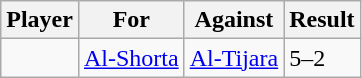<table class="wikitable sortable">
<tr>
<th>Player</th>
<th>For</th>
<th>Against</th>
<th align=center>Result</th>
</tr>
<tr>
<td> </td>
<td><a href='#'>Al-Shorta</a></td>
<td><a href='#'>Al-Tijara</a></td>
<td>5–2</td>
</tr>
</table>
